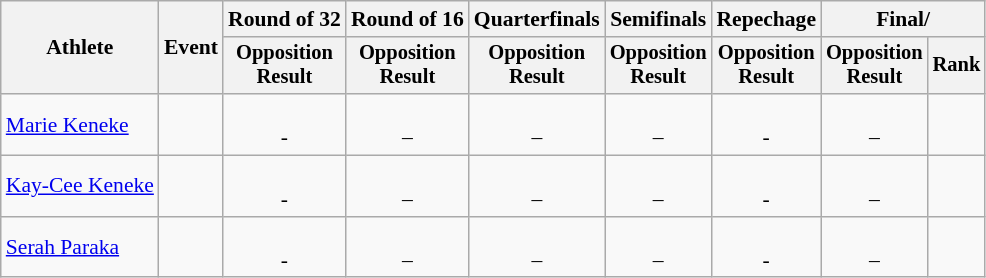<table class="wikitable" style="font-size:90%;">
<tr>
<th rowspan=2>Athlete</th>
<th rowspan=2>Event</th>
<th>Round of 32</th>
<th>Round of 16</th>
<th>Quarterfinals</th>
<th>Semifinals</th>
<th>Repechage</th>
<th colspan=2>Final/</th>
</tr>
<tr style="font-size:95%">
<th>Opposition<br>Result</th>
<th>Opposition<br>Result</th>
<th>Opposition<br>Result</th>
<th>Opposition<br>Result</th>
<th>Opposition<br>Result</th>
<th>Opposition<br>Result</th>
<th>Rank</th>
</tr>
<tr align=center>
<td align=left><a href='#'>Marie Keneke</a></td>
<td align=left></td>
<td><br> -</td>
<td><br> –</td>
<td><br> –</td>
<td><br> –</td>
<td><br> -</td>
<td><br> –</td>
<td></td>
</tr>
<tr align=center>
<td align=left><a href='#'>Kay-Cee Keneke</a></td>
<td align=left></td>
<td><br> -</td>
<td><br> –</td>
<td><br> –</td>
<td><br> –</td>
<td><br> -</td>
<td><br> –</td>
<td></td>
</tr>
<tr align=center>
<td align=left><a href='#'>Serah Paraka</a></td>
<td align=left></td>
<td><br> -</td>
<td><br> –</td>
<td><br> –</td>
<td><br> –</td>
<td><br> -</td>
<td><br> –</td>
<td></td>
</tr>
</table>
